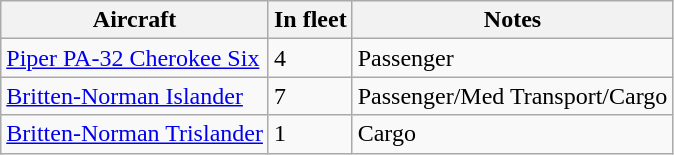<table class="wikitable">
<tr>
<th>Aircraft</th>
<th>In fleet</th>
<th>Notes</th>
</tr>
<tr>
<td><a href='#'>Piper PA-32 Cherokee Six</a></td>
<td>4</td>
<td>Passenger</td>
</tr>
<tr>
<td><a href='#'>Britten-Norman Islander</a></td>
<td>7</td>
<td>Passenger/Med Transport/Cargo</td>
</tr>
<tr>
<td><a href='#'>Britten-Norman Trislander</a></td>
<td>1</td>
<td>Cargo</td>
</tr>
</table>
